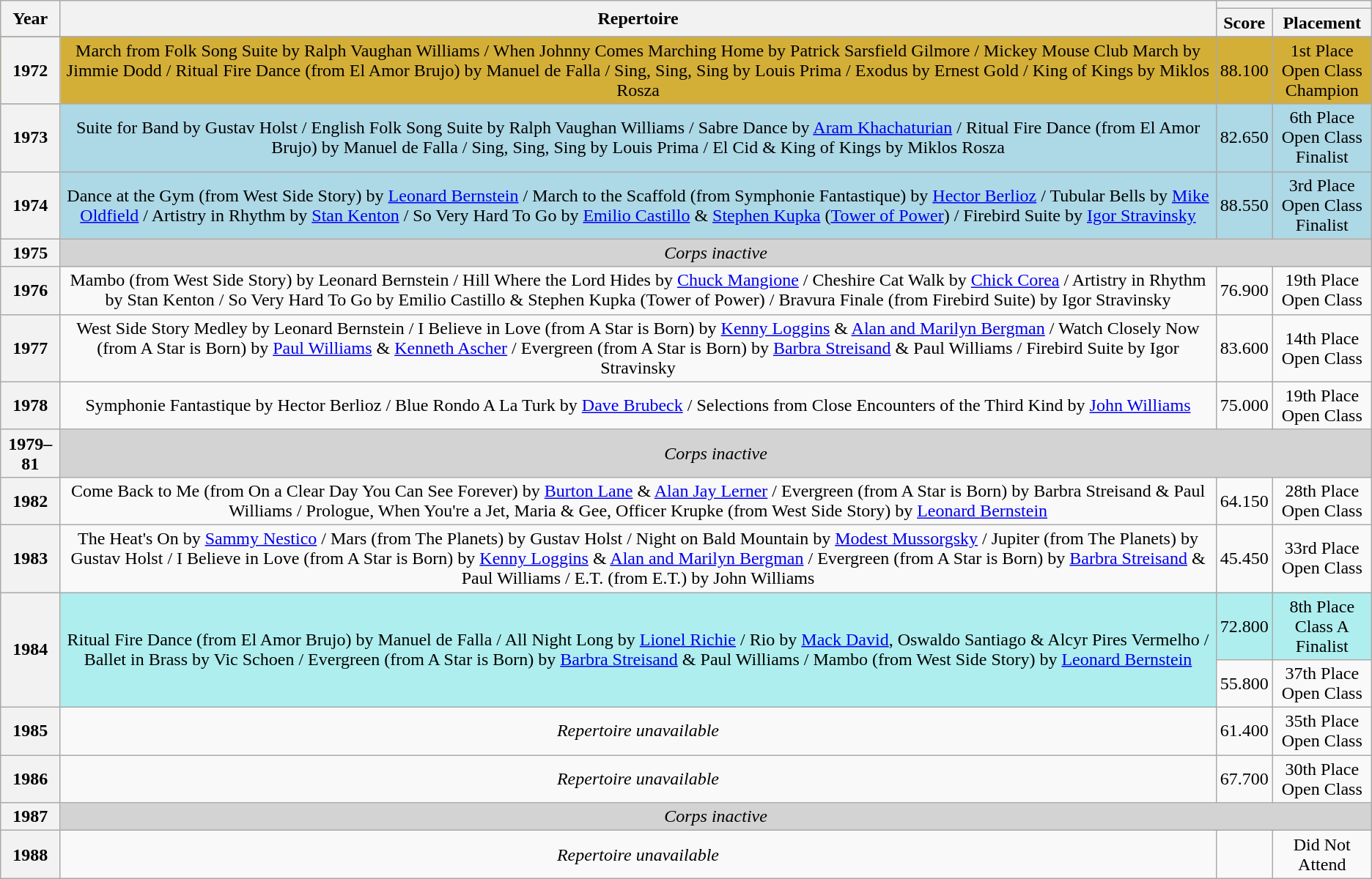<table class="wikitable" style="text-align: center">
<tr>
<th scope="col" rowspan="2">Year</th>
<th scope="col" rowspan="2">Repertoire</th>
<th scope="col" colspan="2"></th>
</tr>
<tr>
<th scope="col">Score</th>
<th scope="col">Placement</th>
</tr>
<tr>
</tr>
<tr bgcolor=#D4AF37>
<th scope="row">1972</th>
<td>March from Folk Song Suite by Ralph Vaughan Williams / When Johnny Comes Marching Home by Patrick Sarsfield Gilmore / Mickey Mouse Club March by Jimmie Dodd / Ritual Fire Dance (from El Amor Brujo) by Manuel de Falla / Sing, Sing, Sing by Louis Prima / Exodus by Ernest Gold / King of Kings by Miklos Rosza</td>
<td>88.100</td>
<td>1st Place<br>Open Class<br>Champion</td>
</tr>
<tr bgcolor =#ADD8E6>
<th scope="row">1973</th>
<td>Suite for Band by Gustav Holst / English Folk Song Suite by Ralph Vaughan Williams / Sabre Dance by <a href='#'>Aram Khachaturian</a> / Ritual Fire Dance (from El Amor Brujo) by Manuel de Falla / Sing, Sing, Sing by Louis Prima / El Cid & King of Kings by Miklos Rosza</td>
<td>82.650</td>
<td>6th Place<br>Open Class<br>Finalist</td>
</tr>
<tr bgcolor =#ADD8E6>
<th scope="row">1974</th>
<td>Dance at the Gym (from West Side Story) by <a href='#'>Leonard Bernstein</a> / March to the Scaffold (from Symphonie Fantastique) by <a href='#'>Hector Berlioz</a> / Tubular Bells by <a href='#'>Mike Oldfield</a> / Artistry in Rhythm by <a href='#'>Stan Kenton</a> / So Very Hard To Go by <a href='#'>Emilio Castillo</a> & <a href='#'>Stephen Kupka</a> (<a href='#'>Tower of Power</a>) / Firebird Suite by <a href='#'>Igor Stravinsky</a></td>
<td>88.550</td>
<td>3rd Place<br>Open Class<br>Finalist</td>
</tr>
<tr>
<th scope="row">1975</th>
<td colspan="3" bgcolor="lightgray"><em>Corps inactive</em></td>
</tr>
<tr>
<th scope="row">1976</th>
<td>Mambo (from West Side Story) by Leonard Bernstein / Hill Where the Lord Hides by <a href='#'>Chuck Mangione</a> / Cheshire Cat Walk by <a href='#'>Chick Corea</a> / Artistry in Rhythm by Stan Kenton / So Very Hard To Go by Emilio Castillo & Stephen Kupka (Tower of Power) / Bravura Finale (from Firebird Suite) by Igor Stravinsky</td>
<td>76.900</td>
<td>19th Place<br>Open Class</td>
</tr>
<tr>
<th scope="row">1977</th>
<td>West Side Story Medley by Leonard Bernstein / I Believe in Love (from A Star is Born) by <a href='#'>Kenny Loggins</a> & <a href='#'>Alan and Marilyn Bergman</a> / Watch Closely Now (from A Star is Born) by <a href='#'>Paul Williams</a> & <a href='#'>Kenneth Ascher</a> / Evergreen (from A Star is Born) by <a href='#'>Barbra Streisand</a> & Paul Williams / Firebird Suite by Igor Stravinsky</td>
<td>83.600</td>
<td>14th Place<br>Open Class</td>
</tr>
<tr>
<th scope="row">1978</th>
<td>Symphonie Fantastique by Hector Berlioz / Blue Rondo A La Turk by <a href='#'>Dave Brubeck</a> / Selections from Close Encounters of the Third Kind by <a href='#'>John Williams</a></td>
<td>75.000</td>
<td>19th Place<br>Open Class</td>
</tr>
<tr>
<th scope="row">1979–81</th>
<td colspan="3" bgcolor="lightgray"><em>Corps inactive</em></td>
</tr>
<tr>
<th scope="row">1982</th>
<td>Come Back to Me (from On a Clear Day You Can See Forever) by <a href='#'>Burton Lane</a> & <a href='#'>Alan Jay Lerner</a> / Evergreen (from A Star is Born) by Barbra Streisand & Paul Williams / Prologue, When You're a Jet, Maria & Gee, Officer Krupke (from West Side Story) by <a href='#'>Leonard Bernstein</a></td>
<td>64.150</td>
<td>28th Place<br>Open Class</td>
</tr>
<tr>
<th scope="row">1983</th>
<td>The Heat's On by <a href='#'>Sammy Nestico</a> / Mars (from The Planets) by Gustav Holst / Night on Bald Mountain by <a href='#'>Modest Mussorgsky</a> / Jupiter (from The Planets) by Gustav Holst / I Believe in Love (from A Star is Born) by <a href='#'>Kenny Loggins</a> & <a href='#'>Alan and Marilyn Bergman</a> / Evergreen (from A Star is Born) by <a href='#'>Barbra Streisand</a> & Paul Williams / E.T. (from E.T.) by John Williams</td>
<td>45.450</td>
<td>33rd Place<br>Open Class</td>
</tr>
<tr bgcolor=#AFEEEE>
<th scope="row" rowspan="2">1984</th>
<td rowspan="2">Ritual Fire Dance (from El Amor Brujo) by Manuel de Falla / All Night Long by <a href='#'>Lionel Richie</a> / Rio by <a href='#'>Mack David</a>, Oswaldo Santiago & Alcyr Pires Vermelho / Ballet in Brass by Vic Schoen / Evergreen (from A Star is Born) by <a href='#'>Barbra Streisand</a> & Paul Williams / Mambo (from West Side Story) by <a href='#'>Leonard Bernstein</a></td>
<td>72.800</td>
<td>8th Place<br>Class A<br>Finalist</td>
</tr>
<tr>
<td>55.800</td>
<td>37th Place<br>Open Class</td>
</tr>
<tr>
<th scope="row">1985</th>
<td><em>Repertoire unavailable</em></td>
<td>61.400</td>
<td>35th Place<br>Open Class</td>
</tr>
<tr>
<th scope="row">1986</th>
<td><em>Repertoire unavailable</em></td>
<td>67.700</td>
<td>30th Place<br>Open Class</td>
</tr>
<tr>
<th scope="row">1987</th>
<td colspan="3" bgcolor="lightgray"><em>Corps inactive</em></td>
</tr>
<tr>
<th scope="row">1988</th>
<td><em>Repertoire unavailable</em></td>
<td></td>
<td>Did Not Attend</td>
</tr>
</table>
